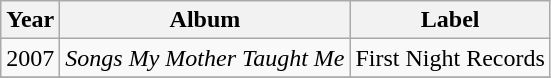<table class="wikitable">
<tr>
<th>Year</th>
<th>Album</th>
<th>Label</th>
</tr>
<tr>
<td>2007</td>
<td><em>Songs My Mother Taught Me</em></td>
<td>First Night Records</td>
</tr>
<tr>
</tr>
</table>
